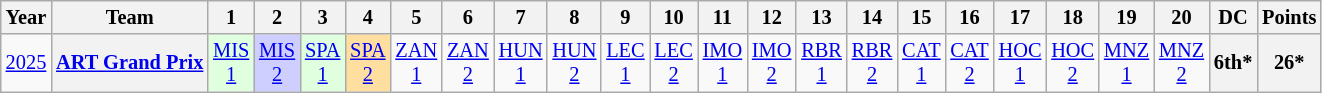<table class="wikitable" style="text-align:center; font-size:85%">
<tr>
<th>Year</th>
<th>Team</th>
<th>1</th>
<th>2</th>
<th>3</th>
<th>4</th>
<th>5</th>
<th>6</th>
<th>7</th>
<th>8</th>
<th>9</th>
<th>10</th>
<th>11</th>
<th>12</th>
<th>13</th>
<th>14</th>
<th>15</th>
<th>16</th>
<th>17</th>
<th>18</th>
<th>19</th>
<th>20</th>
<th>DC</th>
<th>Points</th>
</tr>
<tr>
<td><a href='#'>2025</a></td>
<th nowrap><a href='#'>ART Grand Prix</a></th>
<td style="background:#dfffdf;"><a href='#'>MIS<br>1</a><br></td>
<td style="background:#cfcfff;"><a href='#'>MIS<br>2</a><br></td>
<td style="background:#dfffdf;"><a href='#'>SPA<br>1</a><br></td>
<td style="background:#ffdf9f;"><a href='#'>SPA<br>2</a><br></td>
<td style="background:#;"><a href='#'>ZAN<br>1</a></td>
<td style="background:#;"><a href='#'>ZAN<br>2</a></td>
<td style="background:#;"><a href='#'>HUN<br>1</a></td>
<td style="background:#;"><a href='#'>HUN<br>2</a></td>
<td style="background:#;"><a href='#'>LEC<br>1</a></td>
<td style="background:#;"><a href='#'>LEC<br>2</a></td>
<td style="background:#;"><a href='#'>IMO<br>1</a></td>
<td style="background:#;"><a href='#'>IMO<br>2</a></td>
<td style="background:#;"><a href='#'>RBR<br>1</a></td>
<td style="background:#;"><a href='#'>RBR<br>2</a></td>
<td style="background:#;"><a href='#'>CAT<br>1</a></td>
<td style="background:#;"><a href='#'>CAT<br>2</a></td>
<td style="background:#;"><a href='#'>HOC<br>1</a></td>
<td style="background:#;"><a href='#'>HOC<br>2</a></td>
<td style="background:#;"><a href='#'>MNZ<br>1</a></td>
<td style="background:#;"><a href='#'>MNZ<br>2</a></td>
<th>6th*</th>
<th>26*</th>
</tr>
</table>
